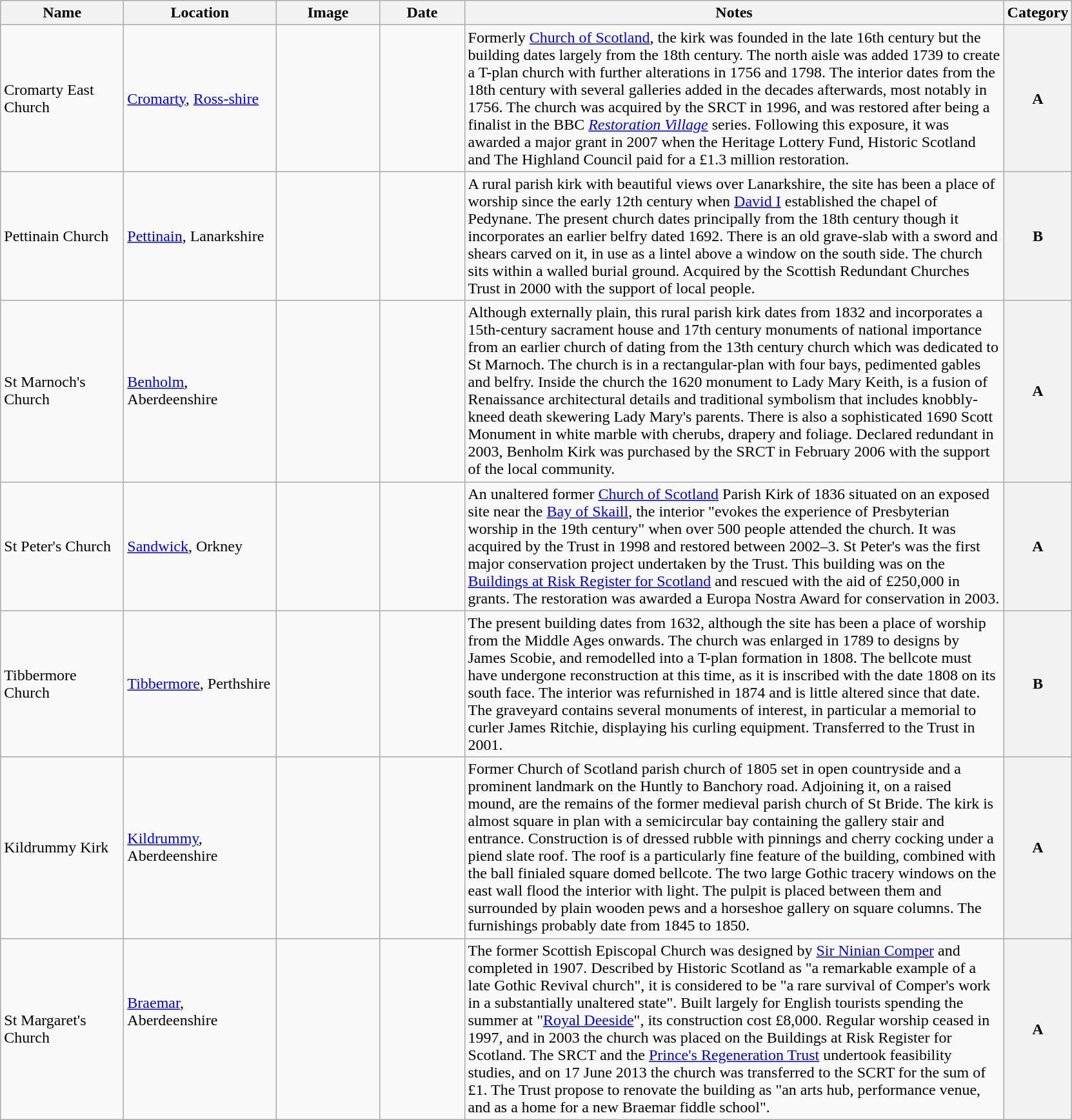<table class="wikitable sortable">
<tr>
<th style="width:120px">Name</th>
<th style="width:150px">Location</th>
<th style="width:100px" class="unsortable">Image</th>
<th style="width:80px">Date</th>
<th style="width:550px" class="unsortable">Notes</th>
<th style="width:24px">Category</th>
</tr>
<tr>
<td>Cromarty East Church</td>
<td><a href='#'>Cromarty</a>, <a href='#'>Ross-shire</a><br><small></small></td>
<td></td>
<td align="center"></td>
<td>Formerly <a href='#'>Church of Scotland</a>, the kirk was founded in the late 16th century but the building dates largely from the 18th century. The north aisle was added 1739 to create a T-plan church with further alterations in 1756 and 1798. The interior dates from the 18th century with several galleries added in the decades afterwards, most notably in 1756. The church was acquired by the SRCT in 1996, and was restored after being a finalist in the BBC <em><a href='#'>Restoration Village</a></em> series. Following this exposure, it was awarded a major grant in 2007 when the Heritage Lottery Fund, Historic Scotland and The Highland Council paid for a £1.3 million restoration.</td>
<th>A</th>
</tr>
<tr>
<td>Pettinain Church</td>
<td><a href='#'>Pettinain</a>, Lanarkshire<br><small></small></td>
<td></td>
<td align="center"></td>
<td>A rural parish kirk with beautiful views over Lanarkshire, the site has been a place of worship since the early 12th century when <a href='#'>David I</a> established the chapel of Pedynane. The present church dates principally from the 18th century though it incorporates an earlier belfry dated 1692. There is an old grave-slab with a sword and shears carved on it, in use as a lintel above a window on the south side. The church sits within a walled burial ground. Acquired by the Scottish Redundant Churches Trust in 2000 with the support of local people.</td>
<th>B<br></th>
</tr>
<tr>
<td>St Marnoch's Church</td>
<td><a href='#'>Benholm</a>, Aberdeenshire<br><small></small></td>
<td></td>
<td align="center"></td>
<td>Although externally plain, this rural parish kirk dates from 1832 and incorporates a 15th-century sacrament house and 17th century monuments of national importance from an earlier church of dating from the 13th century church which was dedicated to St Marnoch. The church is in a rectangular-plan with four bays, pedimented gables and belfry. Inside the church the 1620 monument to Lady Mary Keith, is a fusion of Renaissance architectural details and traditional symbolism that includes knobbly-kneed death skewering Lady Mary's parents.  There is also a sophisticated 1690 Scott Monument in white marble with cherubs, drapery and foliage. Declared redundant in 2003, Benholm Kirk was purchased by the SRCT in February 2006 with the support of the local community.</td>
<th>A</th>
</tr>
<tr>
<td>St Peter's Church</td>
<td><a href='#'>Sandwick</a>, Orkney<br><small></small></td>
<td></td>
<td align="center"></td>
<td>An unaltered former <a href='#'>Church of Scotland</a> Parish Kirk of 1836 situated on an exposed site near the <a href='#'>Bay of Skaill</a>, the interior "evokes the experience of Presbyterian worship in the 19th century" when over 500 people attended the church. It was acquired by the Trust in 1998 and restored between 2002–3. St Peter's was the first major conservation project undertaken by the Trust. This building was on the <a href='#'>Buildings at Risk Register for Scotland</a> and rescued with the aid of £250,000 in grants. The restoration was awarded a Europa Nostra Award for conservation in 2003.</td>
<th>A</th>
</tr>
<tr>
<td>Tibbermore Church</td>
<td><a href='#'>Tibbermore</a>, Perthshire<br><small></small></td>
<td></td>
<td align="center"></td>
<td>The present building dates from 1632, although the site has been a place of worship from the Middle Ages onwards. The church was enlarged in 1789 to designs by James Scobie, and remodelled into a T-plan formation in 1808. The bellcote must have undergone reconstruction at this time, as it is inscribed with the date 1808 on its south face. The interior was refurnished in 1874 and is little altered since that date. The graveyard contains several monuments of interest, in particular a memorial to curler James Ritchie, displaying his curling equipment. Transferred to the Trust in 2001.</td>
<th>B</th>
</tr>
<tr>
<td>Kildrummy Kirk</td>
<td><a href='#'>Kildrummy</a>, Aberdeenshire<br><small></small></td>
<td></td>
<td align="center"></td>
<td>Former Church of Scotland parish church of 1805 set in open countryside and a prominent landmark on the Huntly to Banchory road. Adjoining it, on a raised mound, are the remains of the former medieval parish church of St Bride. The kirk is almost square in plan with a semicircular bay containing the gallery stair and entrance. Construction is of dressed rubble with pinnings and cherry cocking under a piend slate roof. The roof is a particularly fine feature of the building, combined with the ball finialed square domed bellcote. The two large Gothic tracery windows on the east wall flood the interior with light. The pulpit is placed between them and surrounded by plain wooden pews and a horseshoe gallery on square columns. The furnishings probably date from 1845 to 1850.</td>
<th>A</th>
</tr>
<tr>
<td>St Margaret's Church</td>
<td><a href='#'>Braemar</a>, Aberdeenshire<br><br><small></small><br></td>
<td></td>
<td align="center"></td>
<td>The former Scottish Episcopal Church was designed by <a href='#'>Sir Ninian Comper</a> and completed in 1907. Described by Historic Scotland as "a remarkable example of a late Gothic Revival church", it is considered to be "a rare survival of Comper's work in a substantially unaltered state". Built largely for English tourists spending the summer at "<a href='#'>Royal Deeside</a>", its construction cost £8,000. Regular worship ceased in 1997, and in 2003 the church was placed on the Buildings at Risk Register for Scotland. The SRCT and the <a href='#'>Prince's Regeneration Trust</a> undertook feasibility studies, and on 17 June 2013 the church was transferred to the SCRT for the sum of £1. The Trust propose to renovate the building as "an arts hub, performance venue, and as a home for a new Braemar fiddle school".</td>
<th>A <br></th>
</tr>
</table>
